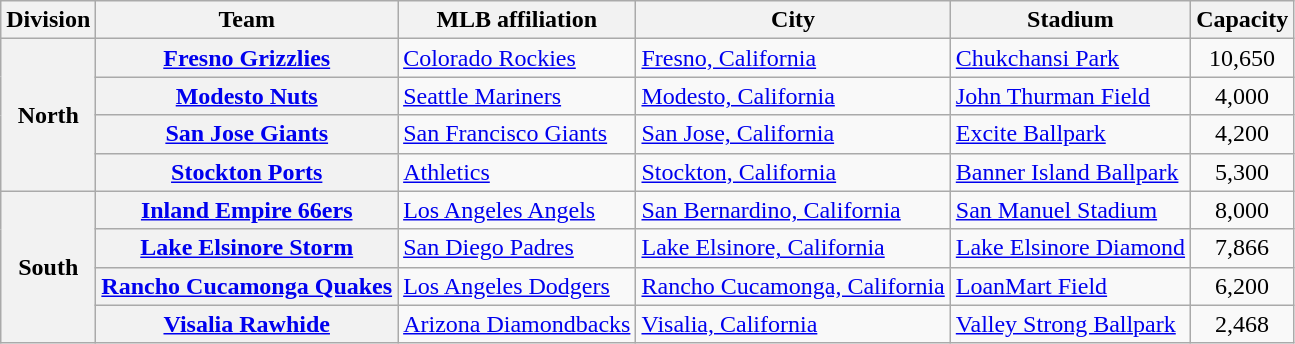<table class="wikitable sortable plainrowheaders">
<tr>
<th scope="col" class=unsortable>Division</th>
<th scope="col">Team</th>
<th scope="col">MLB affiliation</th>
<th scope="col">City</th>
<th scope="col">Stadium</th>
<th scope="col">Capacity</th>
</tr>
<tr>
<th scope="rowgroup" rowspan="4"><strong>North</strong></th>
<th scope="row"><strong><a href='#'>Fresno Grizzlies</a></strong></th>
<td><a href='#'>Colorado Rockies</a></td>
<td><a href='#'>Fresno, California</a></td>
<td><a href='#'>Chukchansi Park</a></td>
<td style="text-align:center;">10,650</td>
</tr>
<tr>
<th scope="row"><strong><a href='#'>Modesto Nuts</a></strong></th>
<td><a href='#'>Seattle Mariners</a></td>
<td><a href='#'>Modesto, California</a></td>
<td><a href='#'>John Thurman Field</a></td>
<td style="text-align:center;">4,000</td>
</tr>
<tr>
<th scope="row"><strong><a href='#'>San Jose Giants</a></strong></th>
<td><a href='#'>San Francisco Giants</a></td>
<td><a href='#'>San Jose, California</a></td>
<td><a href='#'>Excite Ballpark</a></td>
<td style="text-align:center;">4,200</td>
</tr>
<tr>
<th scope="row"><strong><a href='#'>Stockton Ports</a></strong></th>
<td><a href='#'>Athletics</a></td>
<td><a href='#'>Stockton, California</a></td>
<td><a href='#'>Banner Island Ballpark</a></td>
<td style="text-align:center;">5,300</td>
</tr>
<tr>
<th scope="rowgroup" rowspan="4"><strong>South</strong></th>
<th scope="row"><strong><a href='#'>Inland Empire 66ers</a></strong></th>
<td><a href='#'>Los Angeles Angels</a></td>
<td><a href='#'>San Bernardino, California</a></td>
<td><a href='#'>San Manuel Stadium</a></td>
<td style="text-align:center;">8,000</td>
</tr>
<tr>
<th scope="row"><strong><a href='#'>Lake Elsinore Storm</a></strong></th>
<td><a href='#'>San Diego Padres</a></td>
<td><a href='#'>Lake Elsinore, California</a></td>
<td><a href='#'>Lake Elsinore Diamond</a></td>
<td style="text-align:center;">7,866</td>
</tr>
<tr>
<th scope="row"><strong><a href='#'>Rancho Cucamonga Quakes</a></strong></th>
<td><a href='#'>Los Angeles Dodgers</a></td>
<td><a href='#'>Rancho Cucamonga, California</a></td>
<td><a href='#'>LoanMart Field</a></td>
<td style="text-align:center;">6,200</td>
</tr>
<tr>
<th scope="row"><strong><a href='#'>Visalia Rawhide</a></strong></th>
<td><a href='#'>Arizona Diamondbacks</a></td>
<td><a href='#'>Visalia, California</a></td>
<td><a href='#'>Valley Strong Ballpark</a></td>
<td style="text-align:center;">2,468</td>
</tr>
</table>
